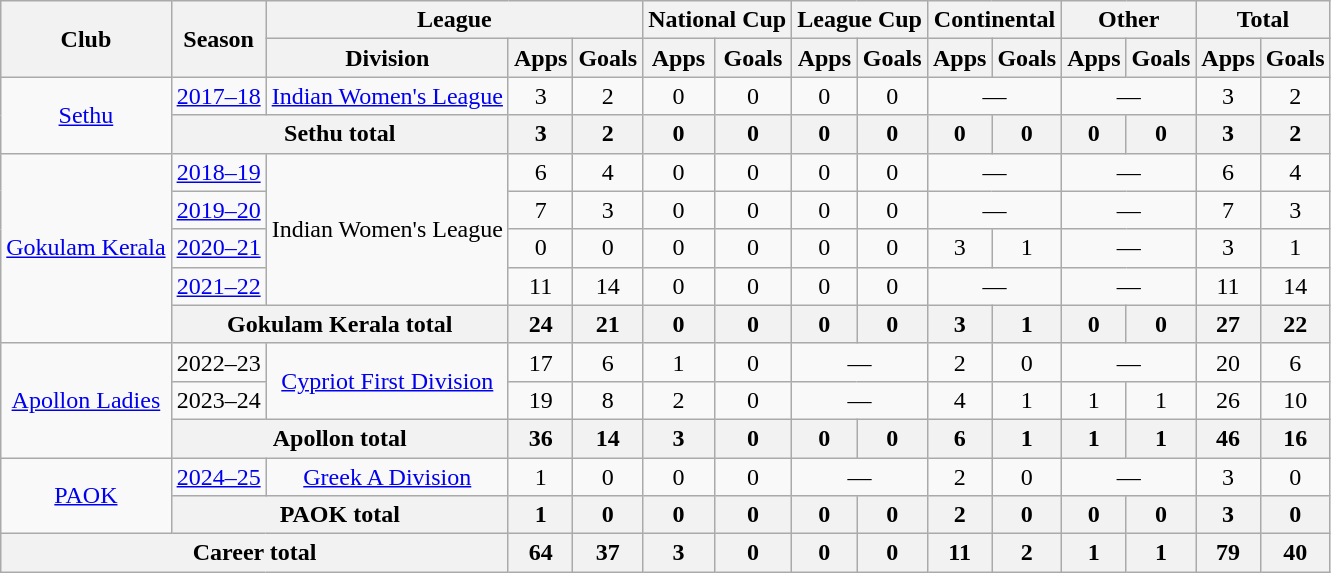<table class="wikitable" style="text-align:center">
<tr>
<th rowspan="2">Club</th>
<th rowspan="2">Season</th>
<th colspan="3">League</th>
<th colspan="2">National Cup</th>
<th colspan="2">League Cup</th>
<th colspan="2">Continental</th>
<th colspan="2">Other</th>
<th colspan="2">Total</th>
</tr>
<tr>
<th>Division</th>
<th>Apps</th>
<th>Goals</th>
<th>Apps</th>
<th>Goals</th>
<th>Apps</th>
<th>Goals</th>
<th>Apps</th>
<th>Goals</th>
<th>Apps</th>
<th>Goals</th>
<th>Apps</th>
<th>Goals</th>
</tr>
<tr>
<td rowspan="2"><a href='#'>Sethu</a></td>
<td><a href='#'>2017–18</a></td>
<td rowspan="1"><a href='#'>Indian Women's League</a></td>
<td>3</td>
<td>2</td>
<td>0</td>
<td>0</td>
<td>0</td>
<td>0</td>
<td colspan="2">—</td>
<td colspan="2">—</td>
<td>3</td>
<td>2</td>
</tr>
<tr>
<th colspan="2">Sethu total</th>
<th>3</th>
<th>2</th>
<th>0</th>
<th>0</th>
<th>0</th>
<th>0</th>
<th>0</th>
<th>0</th>
<th>0</th>
<th>0</th>
<th>3</th>
<th>2</th>
</tr>
<tr>
<td rowspan="5"><a href='#'>Gokulam Kerala</a></td>
<td><a href='#'>2018–19</a></td>
<td rowspan="4">Indian Women's League</td>
<td>6</td>
<td>4</td>
<td>0</td>
<td>0</td>
<td>0</td>
<td>0</td>
<td colspan="2">—</td>
<td colspan="2">—</td>
<td>6</td>
<td>4</td>
</tr>
<tr>
<td><a href='#'>2019–20</a></td>
<td>7</td>
<td>3</td>
<td>0</td>
<td>0</td>
<td>0</td>
<td>0</td>
<td colspan="2">—</td>
<td colspan="2">—</td>
<td>7</td>
<td>3</td>
</tr>
<tr>
<td><a href='#'>2020–21</a></td>
<td>0</td>
<td>0</td>
<td>0</td>
<td>0</td>
<td>0</td>
<td>0</td>
<td>3</td>
<td>1</td>
<td colspan="2">—</td>
<td>3</td>
<td>1</td>
</tr>
<tr>
<td><a href='#'>2021–22</a></td>
<td>11</td>
<td>14</td>
<td>0</td>
<td>0</td>
<td>0</td>
<td>0</td>
<td colspan="2">—</td>
<td colspan="2">—</td>
<td>11</td>
<td>14</td>
</tr>
<tr>
<th colspan="2">Gokulam Kerala total</th>
<th>24</th>
<th>21</th>
<th>0</th>
<th>0</th>
<th>0</th>
<th>0</th>
<th>3</th>
<th>1</th>
<th>0</th>
<th>0</th>
<th>27</th>
<th>22</th>
</tr>
<tr>
<td rowspan="3"><a href='#'>Apollon Ladies</a></td>
<td>2022–23</td>
<td rowspan="2"><a href='#'>Cypriot First Division</a></td>
<td>17</td>
<td>6</td>
<td>1</td>
<td>0</td>
<td colspan="2">—</td>
<td>2</td>
<td>0</td>
<td colspan="2">—</td>
<td>20</td>
<td>6</td>
</tr>
<tr>
<td>2023–24</td>
<td>19</td>
<td>8</td>
<td>2</td>
<td>0</td>
<td colspan="2">—</td>
<td>4</td>
<td>1</td>
<td>1</td>
<td>1</td>
<td>26</td>
<td>10</td>
</tr>
<tr>
<th colspan="2">Apollon total</th>
<th>36</th>
<th>14</th>
<th>3</th>
<th>0</th>
<th>0</th>
<th>0</th>
<th>6</th>
<th>1</th>
<th>1</th>
<th>1</th>
<th>46</th>
<th>16</th>
</tr>
<tr>
<td rowspan="2"><a href='#'>PAOK</a></td>
<td><a href='#'>2024–25</a></td>
<td><a href='#'>Greek A Division</a></td>
<td>1</td>
<td>0</td>
<td>0</td>
<td>0</td>
<td colspan="2">—</td>
<td>2</td>
<td>0</td>
<td colspan="2">—</td>
<td>3</td>
<td>0</td>
</tr>
<tr>
<th colspan="2">PAOK total</th>
<th>1</th>
<th>0</th>
<th>0</th>
<th>0</th>
<th>0</th>
<th>0</th>
<th>2</th>
<th>0</th>
<th>0</th>
<th>0</th>
<th>3</th>
<th>0</th>
</tr>
<tr>
<th colspan="3">Career total</th>
<th>64</th>
<th>37</th>
<th>3</th>
<th>0</th>
<th>0</th>
<th>0</th>
<th>11</th>
<th>2</th>
<th>1</th>
<th>1</th>
<th>79</th>
<th>40</th>
</tr>
</table>
